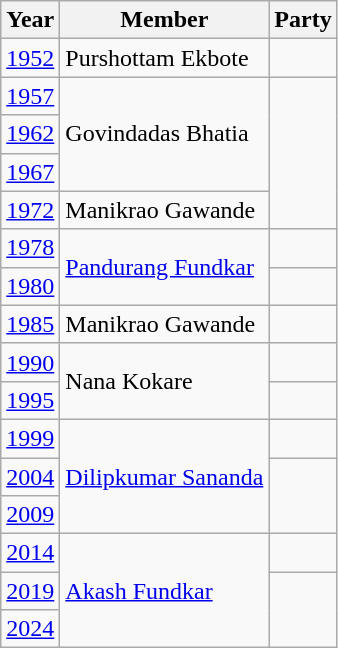<table class = wikitable>
<tr>
<th>Year</th>
<th>Member</th>
<th colspan=2>Party</th>
</tr>
<tr>
<td><a href='#'>1952</a></td>
<td>Purshottam Ekbote</td>
<td></td>
</tr>
<tr>
<td><a href='#'>1957</a></td>
<td rowspan=3>Govindadas Bhatia</td>
</tr>
<tr>
<td><a href='#'>1962</a></td>
</tr>
<tr>
<td><a href='#'>1967</a></td>
</tr>
<tr>
<td><a href='#'>1972</a></td>
<td>Manikrao Gawande</td>
</tr>
<tr>
<td><a href='#'>1978</a></td>
<td rowspan=2><a href='#'>Pandurang Fundkar</a></td>
<td></td>
</tr>
<tr>
<td><a href='#'>1980</a></td>
<td></td>
</tr>
<tr>
<td><a href='#'>1985</a></td>
<td>Manikrao Gawande</td>
<td></td>
</tr>
<tr>
<td><a href='#'>1990</a></td>
<td rowspan=2>Nana Kokare</td>
<td></td>
</tr>
<tr>
<td><a href='#'>1995</a></td>
</tr>
<tr>
<td><a href='#'>1999</a></td>
<td rowspan=3><a href='#'>Dilipkumar Sananda</a></td>
<td></td>
</tr>
<tr>
<td><a href='#'>2004</a></td>
</tr>
<tr>
<td><a href='#'>2009</a></td>
</tr>
<tr>
<td><a href='#'>2014</a></td>
<td rowspan=3><a href='#'>Akash Fundkar</a></td>
<td></td>
</tr>
<tr>
<td><a href='#'>2019</a></td>
</tr>
<tr>
<td><a href='#'>2024</a></td>
</tr>
</table>
